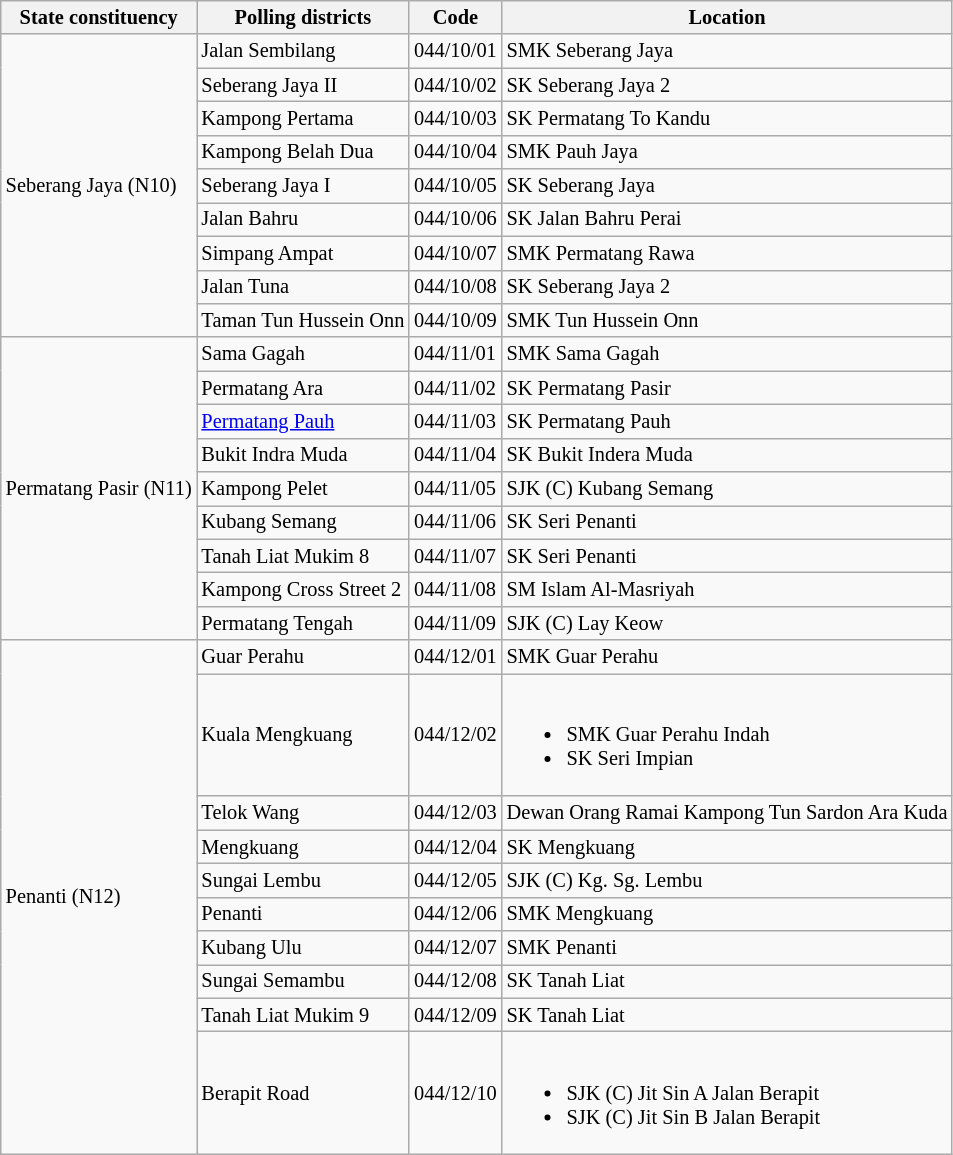<table class="wikitable sortable mw-collapsible" style="white-space:nowrap;font-size:85%">
<tr>
<th>State constituency</th>
<th>Polling districts</th>
<th>Code</th>
<th>Location</th>
</tr>
<tr>
<td rowspan="9">Seberang Jaya (N10)</td>
<td>Jalan Sembilang</td>
<td>044/10/01</td>
<td>SMK Seberang Jaya</td>
</tr>
<tr>
<td>Seberang Jaya II</td>
<td>044/10/02</td>
<td>SK Seberang Jaya 2</td>
</tr>
<tr>
<td>Kampong Pertama</td>
<td>044/10/03</td>
<td>SK Permatang To Kandu</td>
</tr>
<tr>
<td>Kampong Belah Dua</td>
<td>044/10/04</td>
<td>SMK Pauh Jaya</td>
</tr>
<tr>
<td>Seberang Jaya I</td>
<td>044/10/05</td>
<td>SK Seberang Jaya</td>
</tr>
<tr>
<td>Jalan Bahru</td>
<td>044/10/06</td>
<td>SK Jalan Bahru Perai</td>
</tr>
<tr>
<td>Simpang Ampat</td>
<td>044/10/07</td>
<td>SMK Permatang Rawa</td>
</tr>
<tr>
<td>Jalan Tuna</td>
<td>044/10/08</td>
<td>SK Seberang Jaya 2</td>
</tr>
<tr>
<td>Taman Tun Hussein Onn</td>
<td>044/10/09</td>
<td>SMK Tun Hussein Onn</td>
</tr>
<tr>
<td rowspan="9">Permatang Pasir (N11)</td>
<td>Sama Gagah</td>
<td>044/11/01</td>
<td>SMK Sama Gagah</td>
</tr>
<tr>
<td>Permatang Ara</td>
<td>044/11/02</td>
<td>SK Permatang Pasir</td>
</tr>
<tr>
<td><a href='#'>Permatang Pauh</a></td>
<td>044/11/03</td>
<td>SK Permatang Pauh</td>
</tr>
<tr>
<td>Bukit Indra Muda</td>
<td>044/11/04</td>
<td>SK Bukit Indera Muda</td>
</tr>
<tr>
<td>Kampong Pelet</td>
<td>044/11/05</td>
<td>SJK (C) Kubang Semang</td>
</tr>
<tr>
<td>Kubang Semang</td>
<td>044/11/06</td>
<td>SK Seri Penanti</td>
</tr>
<tr>
<td>Tanah Liat Mukim 8</td>
<td>044/11/07</td>
<td>SK Seri Penanti</td>
</tr>
<tr>
<td>Kampong Cross Street 2</td>
<td>044/11/08</td>
<td>SM Islam Al-Masriyah</td>
</tr>
<tr>
<td>Permatang Tengah</td>
<td>044/11/09</td>
<td>SJK (C) Lay Keow</td>
</tr>
<tr>
<td rowspan="10">Penanti (N12)</td>
<td>Guar Perahu</td>
<td>044/12/01</td>
<td>SMK Guar Perahu</td>
</tr>
<tr>
<td>Kuala Mengkuang</td>
<td>044/12/02</td>
<td><br><ul><li>SMK Guar Perahu Indah</li><li>SK Seri Impian</li></ul></td>
</tr>
<tr>
<td>Telok Wang</td>
<td>044/12/03</td>
<td>Dewan Orang Ramai Kampong Tun Sardon Ara Kuda</td>
</tr>
<tr>
<td>Mengkuang</td>
<td>044/12/04</td>
<td>SK Mengkuang</td>
</tr>
<tr>
<td>Sungai Lembu</td>
<td>044/12/05</td>
<td>SJK (C) Kg. Sg. Lembu</td>
</tr>
<tr>
<td>Penanti</td>
<td>044/12/06</td>
<td>SMK Mengkuang</td>
</tr>
<tr>
<td>Kubang Ulu</td>
<td>044/12/07</td>
<td>SMK Penanti</td>
</tr>
<tr>
<td>Sungai Semambu</td>
<td>044/12/08</td>
<td>SK Tanah Liat</td>
</tr>
<tr>
<td>Tanah Liat Mukim 9</td>
<td>044/12/09</td>
<td>SK Tanah Liat</td>
</tr>
<tr>
<td>Berapit Road</td>
<td>044/12/10</td>
<td><br><ul><li>SJK (C) Jit Sin A Jalan Berapit</li><li>SJK (C) Jit Sin B Jalan Berapit</li></ul></td>
</tr>
</table>
